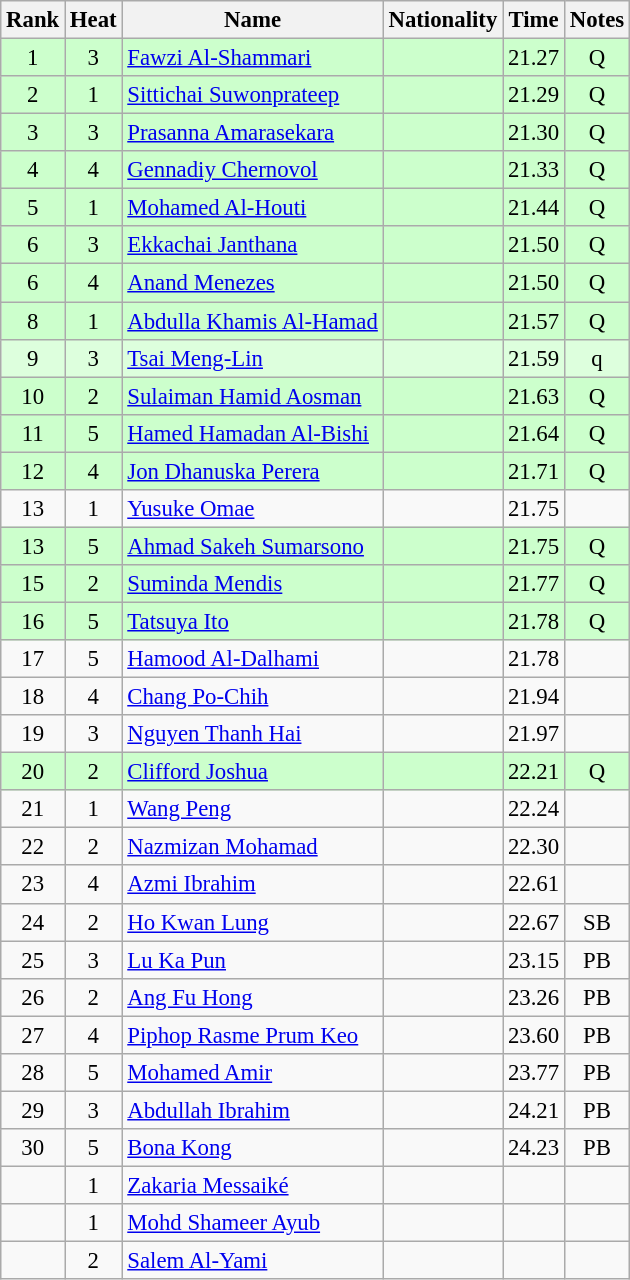<table class="wikitable sortable" style="text-align:center; font-size:95%">
<tr>
<th>Rank</th>
<th>Heat</th>
<th>Name</th>
<th>Nationality</th>
<th>Time</th>
<th>Notes</th>
</tr>
<tr bgcolor=ccffcc>
<td>1</td>
<td>3</td>
<td align=left><a href='#'>Fawzi Al-Shammari</a></td>
<td align=left></td>
<td>21.27</td>
<td>Q</td>
</tr>
<tr bgcolor=ccffcc>
<td>2</td>
<td>1</td>
<td align=left><a href='#'>Sittichai Suwonprateep</a></td>
<td align=left></td>
<td>21.29</td>
<td>Q</td>
</tr>
<tr bgcolor=ccffcc>
<td>3</td>
<td>3</td>
<td align=left><a href='#'>Prasanna Amarasekara</a></td>
<td align=left></td>
<td>21.30</td>
<td>Q</td>
</tr>
<tr bgcolor=ccffcc>
<td>4</td>
<td>4</td>
<td align=left><a href='#'>Gennadiy Chernovol</a></td>
<td align=left></td>
<td>21.33</td>
<td>Q</td>
</tr>
<tr bgcolor=ccffcc>
<td>5</td>
<td>1</td>
<td align=left><a href='#'>Mohamed Al-Houti</a></td>
<td align=left></td>
<td>21.44</td>
<td>Q</td>
</tr>
<tr bgcolor=ccffcc>
<td>6</td>
<td>3</td>
<td align=left><a href='#'>Ekkachai Janthana</a></td>
<td align=left></td>
<td>21.50</td>
<td>Q</td>
</tr>
<tr bgcolor=ccffcc>
<td>6</td>
<td>4</td>
<td align=left><a href='#'>Anand Menezes</a></td>
<td align=left></td>
<td>21.50</td>
<td>Q</td>
</tr>
<tr bgcolor=ccffcc>
<td>8</td>
<td>1</td>
<td align=left><a href='#'>Abdulla Khamis Al-Hamad</a></td>
<td align=left></td>
<td>21.57</td>
<td>Q</td>
</tr>
<tr bgcolor=ddffdd>
<td>9</td>
<td>3</td>
<td align=left><a href='#'>Tsai Meng-Lin</a></td>
<td align=left></td>
<td>21.59</td>
<td>q</td>
</tr>
<tr bgcolor=ccffcc>
<td>10</td>
<td>2</td>
<td align=left><a href='#'>Sulaiman Hamid Aosman</a></td>
<td align=left></td>
<td>21.63</td>
<td>Q</td>
</tr>
<tr bgcolor=ccffcc>
<td>11</td>
<td>5</td>
<td align=left><a href='#'>Hamed Hamadan Al-Bishi</a></td>
<td align=left></td>
<td>21.64</td>
<td>Q</td>
</tr>
<tr bgcolor=ccffcc>
<td>12</td>
<td>4</td>
<td align=left><a href='#'>Jon Dhanuska Perera</a></td>
<td align=left></td>
<td>21.71</td>
<td>Q</td>
</tr>
<tr>
<td>13</td>
<td>1</td>
<td align=left><a href='#'>Yusuke Omae</a></td>
<td align=left></td>
<td>21.75</td>
<td></td>
</tr>
<tr bgcolor=ccffcc>
<td>13</td>
<td>5</td>
<td align=left><a href='#'>Ahmad Sakeh Sumarsono</a></td>
<td align=left></td>
<td>21.75</td>
<td>Q</td>
</tr>
<tr bgcolor=ccffcc>
<td>15</td>
<td>2</td>
<td align=left><a href='#'>Suminda Mendis</a></td>
<td align=left></td>
<td>21.77</td>
<td>Q</td>
</tr>
<tr bgcolor=ccffcc>
<td>16</td>
<td>5</td>
<td align=left><a href='#'>Tatsuya Ito</a></td>
<td align=left></td>
<td>21.78</td>
<td>Q</td>
</tr>
<tr>
<td>17</td>
<td>5</td>
<td align=left><a href='#'>Hamood Al-Dalhami</a></td>
<td align=left></td>
<td>21.78</td>
<td></td>
</tr>
<tr>
<td>18</td>
<td>4</td>
<td align=left><a href='#'>Chang Po-Chih</a></td>
<td align=left></td>
<td>21.94</td>
<td></td>
</tr>
<tr>
<td>19</td>
<td>3</td>
<td align=left><a href='#'>Nguyen Thanh Hai</a></td>
<td align=left></td>
<td>21.97</td>
<td></td>
</tr>
<tr bgcolor=ccffcc>
<td>20</td>
<td>2</td>
<td align=left><a href='#'>Clifford Joshua</a></td>
<td align=left></td>
<td>22.21</td>
<td>Q</td>
</tr>
<tr>
<td>21</td>
<td>1</td>
<td align=left><a href='#'>Wang Peng</a></td>
<td align=left></td>
<td>22.24</td>
<td></td>
</tr>
<tr>
<td>22</td>
<td>2</td>
<td align=left><a href='#'>Nazmizan Mohamad</a></td>
<td align=left></td>
<td>22.30</td>
<td></td>
</tr>
<tr>
<td>23</td>
<td>4</td>
<td align=left><a href='#'>Azmi Ibrahim</a></td>
<td align=left></td>
<td>22.61</td>
<td></td>
</tr>
<tr>
<td>24</td>
<td>2</td>
<td align=left><a href='#'>Ho Kwan Lung</a></td>
<td align=left></td>
<td>22.67</td>
<td>SB</td>
</tr>
<tr>
<td>25</td>
<td>3</td>
<td align=left><a href='#'>Lu Ka Pun</a></td>
<td align=left></td>
<td>23.15</td>
<td>PB</td>
</tr>
<tr>
<td>26</td>
<td>2</td>
<td align=left><a href='#'>Ang Fu Hong</a></td>
<td align=left></td>
<td>23.26</td>
<td>PB</td>
</tr>
<tr>
<td>27</td>
<td>4</td>
<td align=left><a href='#'>Piphop Rasme Prum Keo</a></td>
<td align=left></td>
<td>23.60</td>
<td>PB</td>
</tr>
<tr>
<td>28</td>
<td>5</td>
<td align=left><a href='#'>Mohamed Amir</a></td>
<td align=left></td>
<td>23.77</td>
<td>PB</td>
</tr>
<tr>
<td>29</td>
<td>3</td>
<td align=left><a href='#'>Abdullah Ibrahim</a></td>
<td align=left></td>
<td>24.21</td>
<td>PB</td>
</tr>
<tr>
<td>30</td>
<td>5</td>
<td align=left><a href='#'>Bona Kong</a></td>
<td align=left></td>
<td>24.23</td>
<td>PB</td>
</tr>
<tr>
<td></td>
<td>1</td>
<td align=left><a href='#'>Zakaria Messaiké</a></td>
<td align=left></td>
<td></td>
<td></td>
</tr>
<tr>
<td></td>
<td>1</td>
<td align=left><a href='#'>Mohd Shameer Ayub</a></td>
<td align=left></td>
<td></td>
<td></td>
</tr>
<tr>
<td></td>
<td>2</td>
<td align=left><a href='#'>Salem Al-Yami</a></td>
<td align=left></td>
<td></td>
<td></td>
</tr>
</table>
